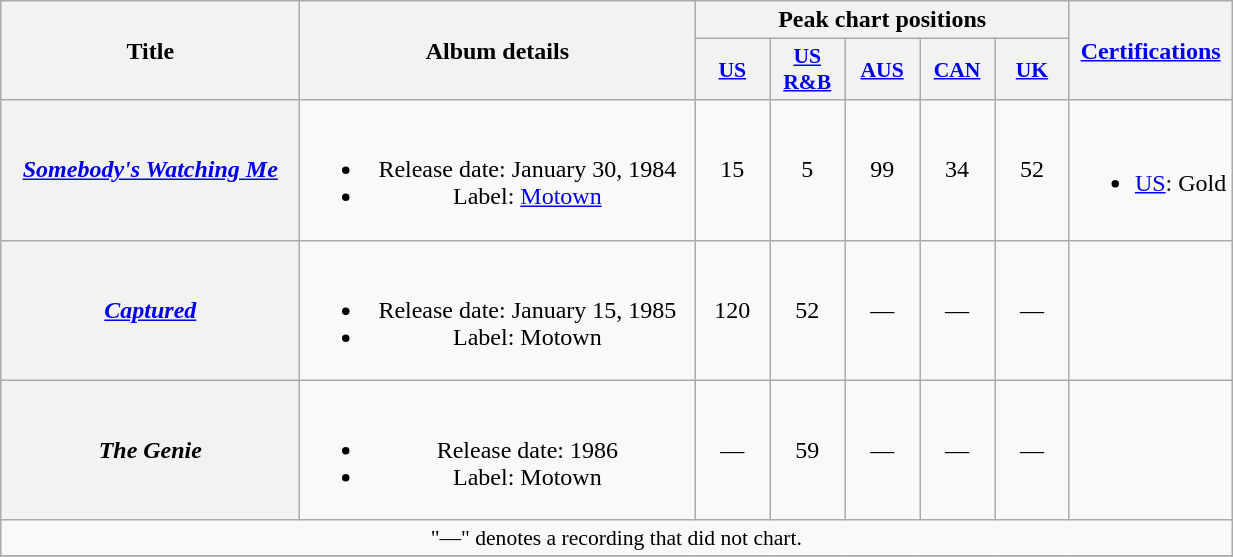<table class="wikitable plainrowheaders" style="text-align:center;" border="1">
<tr>
<th scope="col" rowspan="2" style="width:12em;">Title</th>
<th scope="col" rowspan="2" style="width:16em;">Album details</th>
<th scope="col" colspan="5">Peak chart positions</th>
<th scope="col" rowspan="2"><a href='#'>Certifications</a></th>
</tr>
<tr>
<th scope="col" style="width:3em;font-size:90%;"><a href='#'>US</a><br></th>
<th scope="col" style="width:3em;font-size:90%;"><a href='#'>US R&B</a><br></th>
<th scope="col" style="width:3em;font-size:90%;"><a href='#'>AUS</a><br></th>
<th scope="col" style="width:3em;font-size:90%;"><a href='#'>CAN</a><br></th>
<th scope="col" style="width:3em;font-size:90%;"><a href='#'>UK</a><br></th>
</tr>
<tr>
<th scope="row"><em><a href='#'>Somebody's Watching Me</a></em></th>
<td><br><ul><li>Release date: January 30, 1984</li><li>Label: <a href='#'>Motown</a></li></ul></td>
<td>15</td>
<td>5</td>
<td>99</td>
<td>34</td>
<td>52</td>
<td><br><ul><li><a href='#'>US</a>: Gold</li></ul></td>
</tr>
<tr>
<th scope="row"><em><a href='#'>Captured</a></em></th>
<td><br><ul><li>Release date: January 15, 1985</li><li>Label: Motown</li></ul></td>
<td>120</td>
<td>52</td>
<td>—</td>
<td>—</td>
<td>—</td>
<td></td>
</tr>
<tr>
<th scope="row"><em>The Genie</em></th>
<td><br><ul><li>Release date: 1986</li><li>Label: Motown</li></ul></td>
<td>—</td>
<td>59</td>
<td>—</td>
<td>—</td>
<td>—</td>
<td></td>
</tr>
<tr>
<td colspan="8" style="font-size:90%">"—" denotes a recording that did not chart.</td>
</tr>
<tr>
</tr>
</table>
